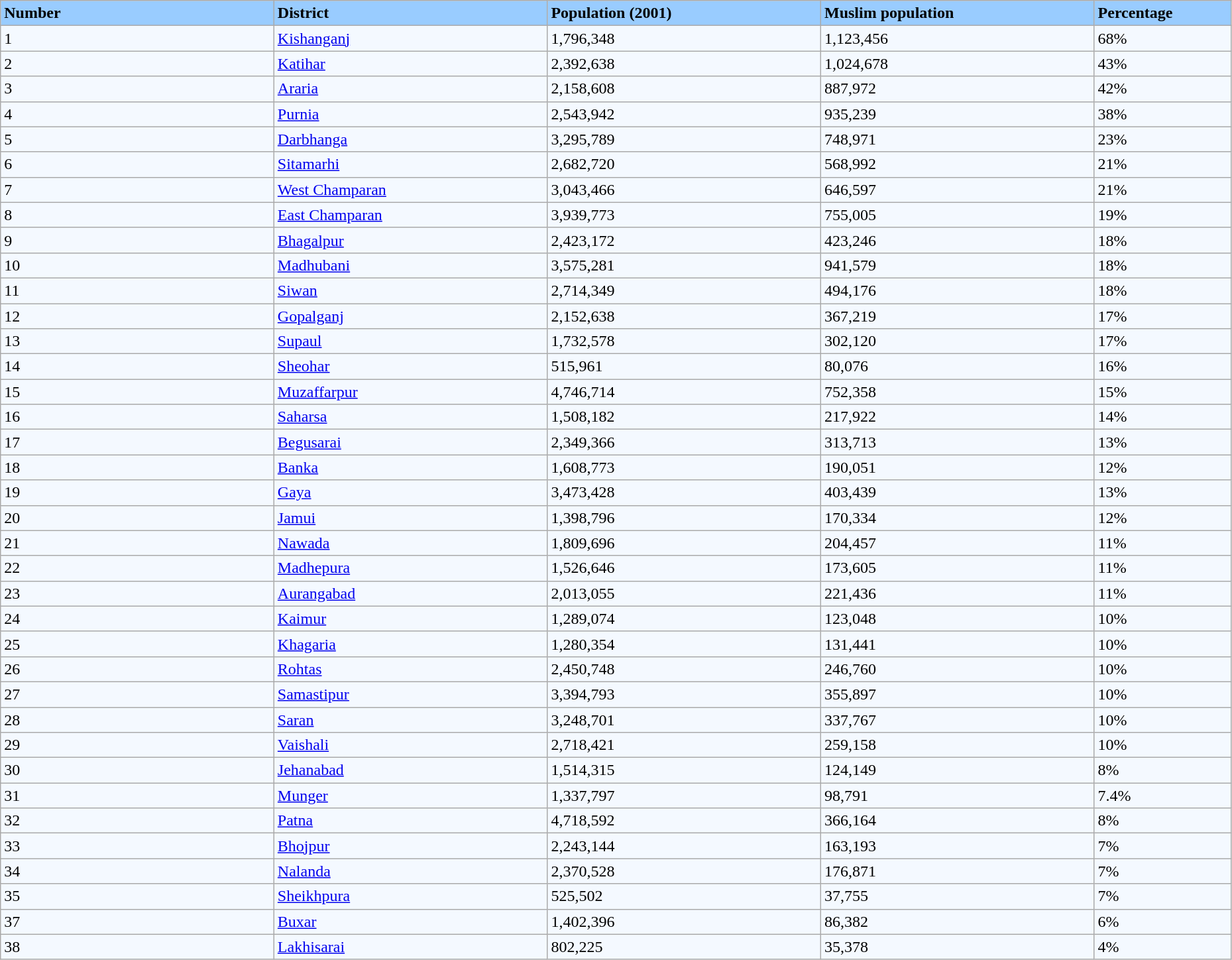<table class="wikitable sortable" width=98% style="border:1px solid black">
<tr bgcolor=#99ccff>
<td width="20%"><strong>Number</strong></td>
<td width="20%"><strong>District</strong></td>
<td width="20%"><strong>Population (2001)</strong></td>
<td width="20%"><strong>Muslim population</strong></td>
<td width="10%"><strong>Percentage</strong></td>
</tr>
<tr bgcolor=#F4F9FF>
<td>1</td>
<td><a href='#'>Kishanganj</a></td>
<td>1,796,348</td>
<td>1,123,456</td>
<td>68%</td>
</tr>
<tr bgcolor=#F4F9FF>
<td>2</td>
<td><a href='#'>Katihar</a></td>
<td>2,392,638</td>
<td>1,024,678</td>
<td>43%</td>
</tr>
<tr bgcolor=#F4F9FF>
<td>3</td>
<td><a href='#'>Araria</a></td>
<td>2,158,608</td>
<td>887,972</td>
<td>42%</td>
</tr>
<tr bgcolor=#F4F9FF>
<td>4</td>
<td><a href='#'>Purnia</a></td>
<td>2,543,942</td>
<td>935,239</td>
<td>38%</td>
</tr>
<tr bgcolor=#F4F9FF>
<td>5</td>
<td><a href='#'>Darbhanga</a></td>
<td>3,295,789</td>
<td>748,971</td>
<td>23%</td>
</tr>
<tr bgcolor=#F4F9FF>
<td>6</td>
<td><a href='#'>Sitamarhi</a></td>
<td>2,682,720</td>
<td>568,992</td>
<td>21%</td>
</tr>
<tr bgcolor=#F4F9FF>
<td>7</td>
<td><a href='#'>West Champaran</a></td>
<td>3,043,466</td>
<td>646,597</td>
<td>21%</td>
</tr>
<tr bgcolor=#F4F9FF>
<td>8</td>
<td><a href='#'>East Champaran</a></td>
<td>3,939,773</td>
<td>755,005</td>
<td>19%</td>
</tr>
<tr bgcolor=#F4F9FF>
<td>9</td>
<td><a href='#'>Bhagalpur</a></td>
<td>2,423,172</td>
<td>423,246</td>
<td>18%</td>
</tr>
<tr bgcolor=#F4F9FF>
<td>10</td>
<td><a href='#'>Madhubani</a></td>
<td>3,575,281</td>
<td>941,579</td>
<td>18%</td>
</tr>
<tr bgcolor=#F4F9FF>
<td>11</td>
<td><a href='#'>Siwan</a></td>
<td>2,714,349</td>
<td>494,176</td>
<td>18%</td>
</tr>
<tr bgcolor=#F4F9FF>
<td>12</td>
<td><a href='#'>Gopalganj</a></td>
<td>2,152,638</td>
<td>367,219</td>
<td>17%</td>
</tr>
<tr bgcolor=#F4F9FF>
<td>13</td>
<td><a href='#'>Supaul</a></td>
<td>1,732,578</td>
<td>302,120</td>
<td>17%</td>
</tr>
<tr bgcolor=#F4F9FF>
<td>14</td>
<td><a href='#'>Sheohar</a></td>
<td>515,961</td>
<td>80,076</td>
<td>16%</td>
</tr>
<tr bgcolor=#F4F9FF>
<td>15</td>
<td><a href='#'>Muzaffarpur</a></td>
<td>4,746,714</td>
<td>752,358</td>
<td>15%</td>
</tr>
<tr bgcolor=#F4F9FF>
<td>16</td>
<td><a href='#'>Saharsa</a></td>
<td>1,508,182</td>
<td>217,922</td>
<td>14%</td>
</tr>
<tr bgcolor=#F4F9FF>
<td>17</td>
<td><a href='#'>Begusarai</a></td>
<td>2,349,366</td>
<td>313,713</td>
<td>13%</td>
</tr>
<tr bgcolor=#F4F9FF>
<td>18</td>
<td><a href='#'>Banka</a></td>
<td>1,608,773</td>
<td>190,051</td>
<td>12%</td>
</tr>
<tr bgcolor=#F4F9FF>
<td>19</td>
<td><a href='#'>Gaya</a></td>
<td>3,473,428</td>
<td>403,439</td>
<td>13%</td>
</tr>
<tr bgcolor=#F4F9FF>
<td>20</td>
<td><a href='#'>Jamui</a></td>
<td>1,398,796</td>
<td>170,334</td>
<td>12%</td>
</tr>
<tr bgcolor=#F4F9FF>
<td>21</td>
<td><a href='#'>Nawada</a></td>
<td>1,809,696</td>
<td>204,457</td>
<td>11%</td>
</tr>
<tr bgcolor=#F4F9FF>
<td>22</td>
<td><a href='#'>Madhepura</a></td>
<td>1,526,646</td>
<td>173,605</td>
<td>11%</td>
</tr>
<tr bgcolor=#F4F9FF>
<td>23</td>
<td><a href='#'>Aurangabad</a></td>
<td>2,013,055</td>
<td>221,436</td>
<td>11%</td>
</tr>
<tr bgcolor=#F4F9FF>
<td>24</td>
<td><a href='#'>Kaimur</a></td>
<td>1,289,074</td>
<td>123,048</td>
<td>10%</td>
</tr>
<tr bgcolor=#F4F9FF>
<td>25</td>
<td><a href='#'>Khagaria</a></td>
<td>1,280,354</td>
<td>131,441</td>
<td>10%</td>
</tr>
<tr bgcolor=#F4F9FF>
<td>26</td>
<td><a href='#'>Rohtas</a></td>
<td>2,450,748</td>
<td>246,760</td>
<td>10%</td>
</tr>
<tr bgcolor=#F4F9FF>
<td>27</td>
<td><a href='#'>Samastipur</a></td>
<td>3,394,793</td>
<td>355,897</td>
<td>10%</td>
</tr>
<tr bgcolor=#F4F9FF>
<td>28</td>
<td><a href='#'>Saran</a></td>
<td>3,248,701</td>
<td>337,767</td>
<td>10%</td>
</tr>
<tr bgcolor=#F4F9FF>
<td>29</td>
<td><a href='#'>Vaishali</a></td>
<td>2,718,421</td>
<td>259,158</td>
<td>10%</td>
</tr>
<tr bgcolor=#F4F9FF>
<td>30</td>
<td><a href='#'>Jehanabad</a></td>
<td>1,514,315</td>
<td>124,149</td>
<td>8%</td>
</tr>
<tr bgcolor=#F4F9FF>
<td>31</td>
<td><a href='#'>Munger</a></td>
<td>1,337,797</td>
<td>98,791</td>
<td>7.4%</td>
</tr>
<tr bgcolor=#F4F9FF>
<td>32</td>
<td><a href='#'>Patna</a></td>
<td>4,718,592</td>
<td>366,164</td>
<td>8%</td>
</tr>
<tr bgcolor=#F4F9FF>
<td>33</td>
<td><a href='#'>Bhojpur</a></td>
<td>2,243,144</td>
<td>163,193</td>
<td>7%</td>
</tr>
<tr bgcolor=#F4F9FF>
<td>34</td>
<td><a href='#'>Nalanda</a></td>
<td>2,370,528</td>
<td>176,871</td>
<td>7%</td>
</tr>
<tr bgcolor=#F4F9FF>
<td>35</td>
<td><a href='#'>Sheikhpura</a></td>
<td>525,502</td>
<td>37,755</td>
<td>7%</td>
</tr>
<tr bgcolor=#F4F9FF>
<td>37</td>
<td><a href='#'>Buxar</a></td>
<td>1,402,396</td>
<td>86,382</td>
<td>6%</td>
</tr>
<tr bgcolor=#F4F9FF>
<td>38</td>
<td><a href='#'>Lakhisarai</a></td>
<td>802,225</td>
<td>35,378</td>
<td>4%</td>
</tr>
</table>
